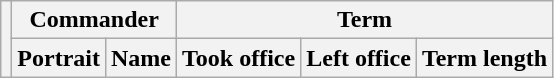<table class="wikitable sortable">
<tr>
<th rowspan=2></th>
<th colspan=2>Commander</th>
<th colspan=3>Term</th>
</tr>
<tr>
<th>Portrait</th>
<th>Name</th>
<th>Took office</th>
<th>Left office</th>
<th>Term length<br>












</th>
</tr>
</table>
